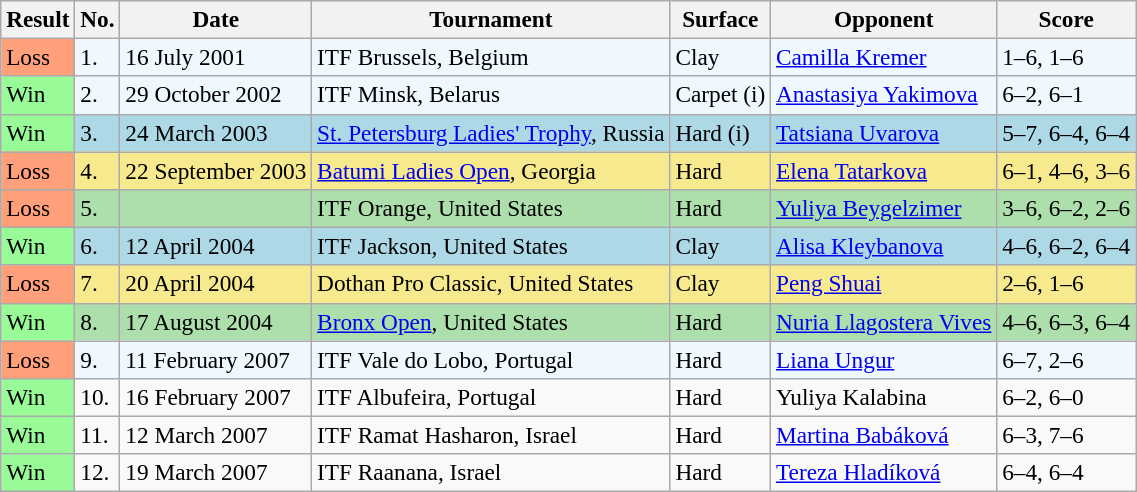<table class=wikitable style=font-size:97%>
<tr>
<th>Result</th>
<th>No.</th>
<th>Date</th>
<th>Tournament</th>
<th>Surface</th>
<th>Opponent</th>
<th>Score</th>
</tr>
<tr bgcolor="#f0f8ff">
<td bgcolor="FFA07A">Loss</td>
<td>1.</td>
<td>16 July 2001</td>
<td>ITF Brussels, Belgium</td>
<td>Clay</td>
<td> <a href='#'>Camilla Kremer</a></td>
<td>1–6, 1–6</td>
</tr>
<tr style="background:#f0f8ff;">
<td bgcolor=98FB98>Win</td>
<td>2.</td>
<td>29 October 2002</td>
<td>ITF Minsk, Belarus</td>
<td>Carpet (i)</td>
<td> <a href='#'>Anastasiya Yakimova</a></td>
<td>6–2, 6–1</td>
</tr>
<tr bgcolor=lightblue>
<td bgcolor=98FB98>Win</td>
<td>3.</td>
<td>24 March 2003</td>
<td><a href='#'>St. Petersburg Ladies' Trophy</a>, Russia</td>
<td>Hard (i)</td>
<td> <a href='#'>Tatsiana Uvarova</a></td>
<td>5–7, 6–4, 6–4</td>
</tr>
<tr bgcolor="#F7E98E">
<td bgcolor="FFA07A">Loss</td>
<td>4.</td>
<td>22 September 2003</td>
<td><a href='#'>Batumi Ladies Open</a>, Georgia</td>
<td>Hard</td>
<td> <a href='#'>Elena Tatarkova</a></td>
<td>6–1, 4–6, 3–6</td>
</tr>
<tr style="background:#addfad;">
<td bgcolor="FFA07A">Loss</td>
<td>5.</td>
<td></td>
<td>ITF Orange, United States</td>
<td>Hard</td>
<td> <a href='#'>Yuliya Beygelzimer</a></td>
<td>3–6, 6–2, 2–6</td>
</tr>
<tr bgcolor=lightblue>
<td bgcolor=98FB98>Win</td>
<td>6.</td>
<td>12 April 2004</td>
<td>ITF Jackson, United States</td>
<td>Clay</td>
<td> <a href='#'>Alisa Kleybanova</a></td>
<td>4–6, 6–2, 6–4</td>
</tr>
<tr bgcolor="#F7E98E">
<td bgcolor="FFA07A">Loss</td>
<td>7.</td>
<td>20 April 2004</td>
<td>Dothan Pro Classic, United States</td>
<td>Clay</td>
<td> <a href='#'>Peng Shuai</a></td>
<td>2–6, 1–6</td>
</tr>
<tr style="background:#addfad;">
<td bgcolor=98FB98>Win</td>
<td>8.</td>
<td>17 August 2004</td>
<td><a href='#'>Bronx Open</a>, United States</td>
<td>Hard</td>
<td> <a href='#'>Nuria Llagostera Vives</a></td>
<td>4–6, 6–3, 6–4</td>
</tr>
<tr bgcolor="#f0f8ff">
<td bgcolor="FFA07A">Loss</td>
<td>9.</td>
<td>11 February 2007</td>
<td>ITF Vale do Lobo, Portugal</td>
<td>Hard</td>
<td> <a href='#'>Liana Ungur</a></td>
<td>6–7, 2–6</td>
</tr>
<tr>
<td bgcolor=98FB98>Win</td>
<td>10.</td>
<td>16 February 2007</td>
<td>ITF Albufeira, Portugal</td>
<td>Hard</td>
<td> Yuliya Kalabina</td>
<td>6–2, 6–0</td>
</tr>
<tr>
<td bgcolor=98FB98>Win</td>
<td>11.</td>
<td>12 March 2007</td>
<td>ITF Ramat Hasharon, Israel</td>
<td>Hard</td>
<td> <a href='#'>Martina Babáková</a></td>
<td>6–3, 7–6</td>
</tr>
<tr>
<td bgcolor=98FB98>Win</td>
<td>12.</td>
<td>19 March 2007</td>
<td>ITF Raanana, Israel</td>
<td>Hard</td>
<td> <a href='#'>Tereza Hladíková</a></td>
<td>6–4, 6–4</td>
</tr>
</table>
